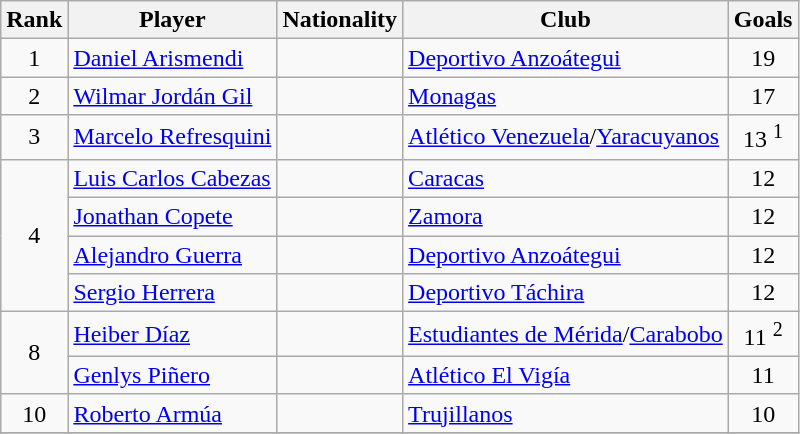<table class="wikitable" border="1">
<tr>
<th>Rank</th>
<th>Player</th>
<th>Nationality</th>
<th>Club</th>
<th>Goals</th>
</tr>
<tr>
<td align=center>1</td>
<td><a href='#'>Daniel Arismendi</a></td>
<td></td>
<td><a href='#'>Deportivo Anzoátegui</a></td>
<td align=center>19</td>
</tr>
<tr>
<td align=center>2</td>
<td><a href='#'>Wilmar Jordán Gil</a></td>
<td></td>
<td><a href='#'>Monagas</a></td>
<td align=center>17</td>
</tr>
<tr>
<td align=center>3</td>
<td><a href='#'>Marcelo Refresquini</a></td>
<td></td>
<td><a href='#'>Atlético Venezuela</a>/<a href='#'>Yaracuyanos</a></td>
<td align=center>13 <sup>1</sup></td>
</tr>
<tr>
<td align=center rowspan=4>4</td>
<td><a href='#'>Luis Carlos Cabezas</a></td>
<td></td>
<td><a href='#'>Caracas</a></td>
<td align=center>12</td>
</tr>
<tr>
<td><a href='#'>Jonathan Copete</a></td>
<td></td>
<td><a href='#'>Zamora</a></td>
<td align=center>12</td>
</tr>
<tr>
<td><a href='#'>Alejandro Guerra</a></td>
<td></td>
<td><a href='#'>Deportivo Anzoátegui</a></td>
<td align=center>12</td>
</tr>
<tr>
<td><a href='#'>Sergio Herrera</a></td>
<td></td>
<td><a href='#'>Deportivo Táchira</a></td>
<td align=center>12</td>
</tr>
<tr>
<td align=center rowspan=2>8</td>
<td><a href='#'>Heiber Díaz</a></td>
<td></td>
<td><a href='#'>Estudiantes de Mérida</a>/<a href='#'>Carabobo</a></td>
<td align=center>11 <sup>2</sup></td>
</tr>
<tr>
<td><a href='#'>Genlys Piñero</a></td>
<td></td>
<td><a href='#'>Atlético El Vigía</a></td>
<td align=center>11</td>
</tr>
<tr>
<td align=center>10</td>
<td><a href='#'>Roberto Armúa</a></td>
<td></td>
<td><a href='#'>Trujillanos</a></td>
<td align=center>10</td>
</tr>
<tr>
</tr>
</table>
